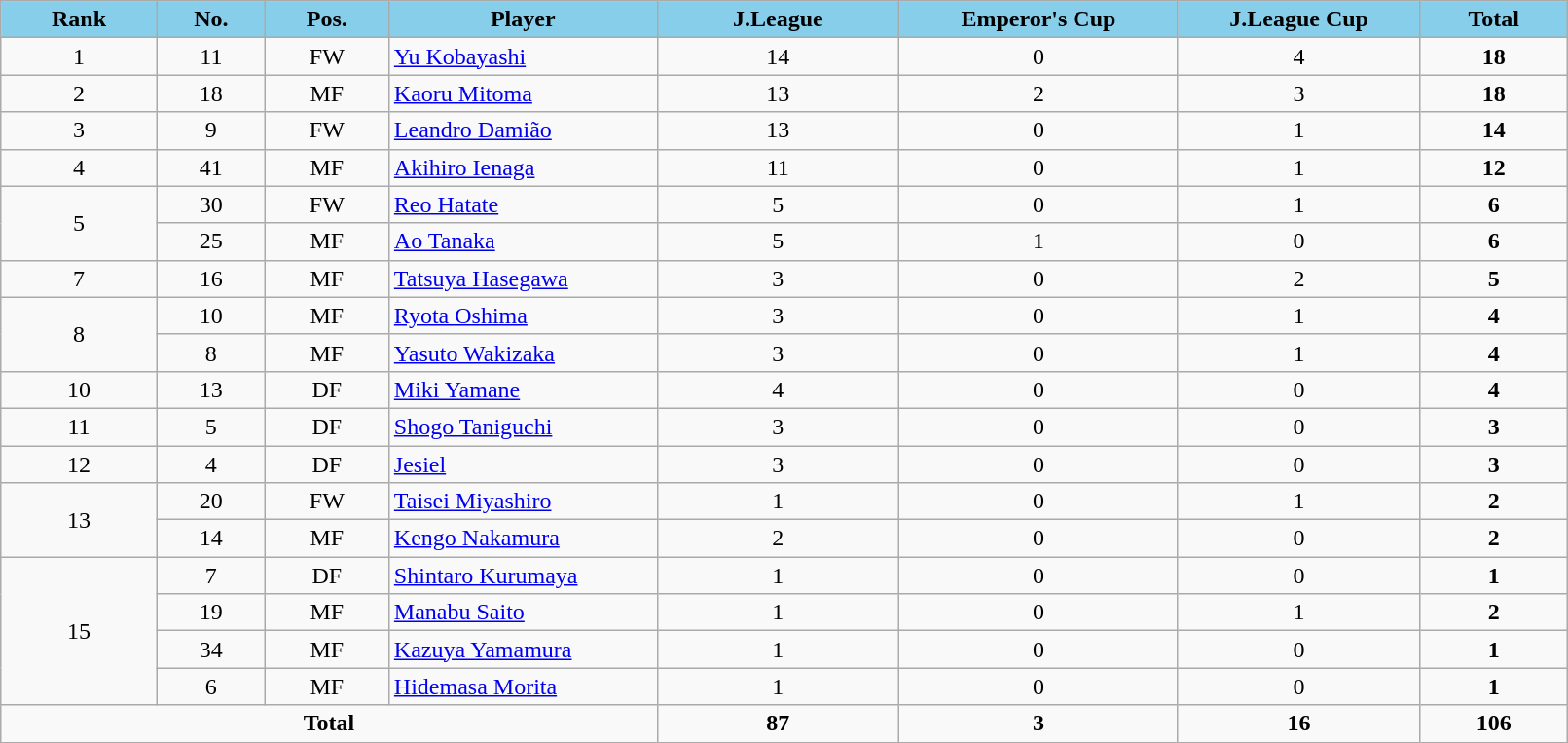<table class="wikitable sortable" style="text-align:center;width:85%;">
<tr>
<th style="background:skyblue; color:black; width:0px;">Rank</th>
<th style="background:skyblue; color:black; width:0px;">No.</th>
<th style="background:skyblue; color:black; width:0px;">Pos.</th>
<th style="background:skyblue; color:black; width:0px;">Player</th>
<th style="background:skyblue; color:black; width:0px;">J.League</th>
<th style="background:skyblue; color:black; width:0px;">Emperor's Cup</th>
<th style="background:skyblue; color:black; width:0px;">J.League Cup</th>
<th style="background:skyblue; color:black; width:0px;">Total</th>
</tr>
<tr>
<td>1</td>
<td>11</td>
<td>FW</td>
<td align="left"> <a href='#'>Yu Kobayashi</a></td>
<td>14</td>
<td>0</td>
<td>4</td>
<td><strong>18</strong></td>
</tr>
<tr>
<td>2</td>
<td>18</td>
<td>MF</td>
<td align=left> <a href='#'>Kaoru Mitoma</a></td>
<td>13</td>
<td>2</td>
<td>3</td>
<td><strong>18</strong></td>
</tr>
<tr>
<td>3</td>
<td>9</td>
<td>FW</td>
<td align="left"> <a href='#'>Leandro Damião</a></td>
<td>13</td>
<td>0</td>
<td>1</td>
<td><strong>14</strong></td>
</tr>
<tr>
<td>4</td>
<td>41</td>
<td>MF</td>
<td align="left"> <a href='#'>Akihiro Ienaga</a></td>
<td>11</td>
<td>0</td>
<td>1</td>
<td><strong>12</strong></td>
</tr>
<tr>
<td rowspan="2">5</td>
<td>30</td>
<td>FW</td>
<td align="left"> <a href='#'>Reo Hatate</a></td>
<td>5</td>
<td>0</td>
<td>1</td>
<td><strong>6</strong></td>
</tr>
<tr>
<td>25</td>
<td>MF</td>
<td align="left"> <a href='#'>Ao Tanaka</a></td>
<td>5</td>
<td>1</td>
<td>0</td>
<td><strong>6</strong></td>
</tr>
<tr>
<td>7</td>
<td>16</td>
<td>MF</td>
<td align="left"> <a href='#'>Tatsuya Hasegawa</a></td>
<td>3</td>
<td>0</td>
<td>2</td>
<td><strong>5</strong></td>
</tr>
<tr>
<td rowspan="2">8</td>
<td>10</td>
<td>MF</td>
<td align="left"> <a href='#'>Ryota Oshima</a></td>
<td>3</td>
<td>0</td>
<td>1</td>
<td><strong>4</strong></td>
</tr>
<tr>
<td>8</td>
<td>MF</td>
<td align="left"> <a href='#'>Yasuto Wakizaka</a></td>
<td>3</td>
<td>0</td>
<td>1</td>
<td><strong>4</strong></td>
</tr>
<tr>
<td>10</td>
<td>13</td>
<td>DF</td>
<td align="left"> <a href='#'>Miki Yamane</a></td>
<td>4</td>
<td>0</td>
<td>0</td>
<td><strong>4</strong></td>
</tr>
<tr>
<td>11</td>
<td>5</td>
<td>DF</td>
<td align="left"> <a href='#'>Shogo Taniguchi</a></td>
<td>3</td>
<td>0</td>
<td>0</td>
<td><strong>3</strong></td>
</tr>
<tr>
<td>12</td>
<td>4</td>
<td>DF</td>
<td align="left"> <a href='#'>Jesiel</a></td>
<td>3</td>
<td>0</td>
<td>0</td>
<td><strong>3</strong></td>
</tr>
<tr>
<td rowspan="2">13</td>
<td>20</td>
<td>FW</td>
<td align="left"> <a href='#'>Taisei Miyashiro</a></td>
<td>1</td>
<td>0</td>
<td>1</td>
<td><strong>2</strong></td>
</tr>
<tr>
<td>14</td>
<td>MF</td>
<td align=left> <a href='#'>Kengo Nakamura</a></td>
<td>2</td>
<td>0</td>
<td>0</td>
<td><strong>2</strong></td>
</tr>
<tr>
<td rowspan="4">15</td>
<td>7</td>
<td>DF</td>
<td align="left"> <a href='#'>Shintaro Kurumaya</a></td>
<td>1</td>
<td>0</td>
<td>0</td>
<td><strong>1</strong></td>
</tr>
<tr>
<td>19</td>
<td>MF</td>
<td align=left> <a href='#'>Manabu Saito</a></td>
<td>1</td>
<td>0</td>
<td>1</td>
<td><strong>2</strong></td>
</tr>
<tr>
<td>34</td>
<td>MF</td>
<td align="left"> <a href='#'>Kazuya Yamamura</a></td>
<td>1</td>
<td>0</td>
<td>0</td>
<td><strong>1</strong></td>
</tr>
<tr>
<td>6</td>
<td>MF</td>
<td align="left"> <a href='#'>Hidemasa Morita</a></td>
<td>1</td>
<td>0</td>
<td>0</td>
<td><strong>1</strong></td>
</tr>
<tr>
<td colspan="4"><strong>Total</strong></td>
<td><strong>87</strong></td>
<td><strong>3</strong></td>
<td><strong>16</strong></td>
<td><strong>106</strong></td>
</tr>
</table>
